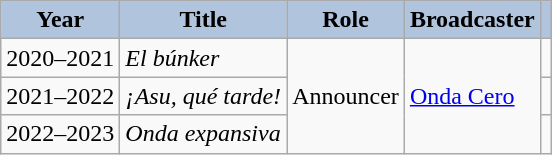<table class="wikitable">
<tr>
<th style="background:#B0C4DE;">Year</th>
<th style="background:#B0C4DE;">Title</th>
<th style="background:#B0C4DE;">Role</th>
<th style="background:#B0C4DE;">Broadcaster</th>
<th style="background:#B0C4DE;"></th>
</tr>
<tr>
<td>2020–2021</td>
<td><em>El búnker</em></td>
<td rowspan="3">Announcer</td>
<td rowspan="3"><a href='#'>Onda Cero</a></td>
<td></td>
</tr>
<tr>
<td>2021–2022</td>
<td><em>¡Asu, qué tarde!</em></td>
<td></td>
</tr>
<tr>
<td>2022–2023</td>
<td><em>Onda expansiva</em></td>
<td></td>
</tr>
</table>
